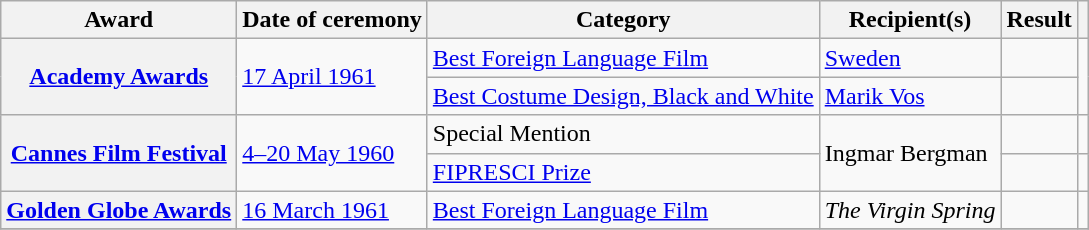<table class="wikitable plainrowheaders sortable">
<tr>
<th scope="col">Award</th>
<th scope="col">Date of ceremony</th>
<th scope="col">Category</th>
<th scope="col">Recipient(s)</th>
<th scope="col">Result</th>
<th scope="col" class="unsortable"></th>
</tr>
<tr>
<th scope="row" rowspan=2><a href='#'>Academy Awards</a></th>
<td rowspan="2"><a href='#'>17 April 1961</a></td>
<td><a href='#'>Best Foreign Language Film</a></td>
<td><a href='#'>Sweden</a></td>
<td></td>
<td rowspan="2"></td>
</tr>
<tr>
<td><a href='#'>Best Costume Design, Black and White</a></td>
<td><a href='#'>Marik Vos</a></td>
<td></td>
</tr>
<tr>
<th scope="row" rowspan=2><a href='#'>Cannes Film Festival</a></th>
<td rowspan="2"><a href='#'>4–20 May 1960</a></td>
<td>Special Mention</td>
<td rowspan=2>Ingmar Bergman</td>
<td></td>
<td rowspan="1"></td>
</tr>
<tr>
<td><a href='#'>FIPRESCI Prize</a></td>
<td></td>
<td></td>
</tr>
<tr>
<th scope="row"><a href='#'>Golden Globe Awards</a></th>
<td rowspan="1"><a href='#'>16 March 1961</a></td>
<td><a href='#'>Best Foreign Language Film</a></td>
<td><em>The Virgin Spring</em></td>
<td></td>
<td rowspan="1"></td>
</tr>
<tr>
</tr>
</table>
